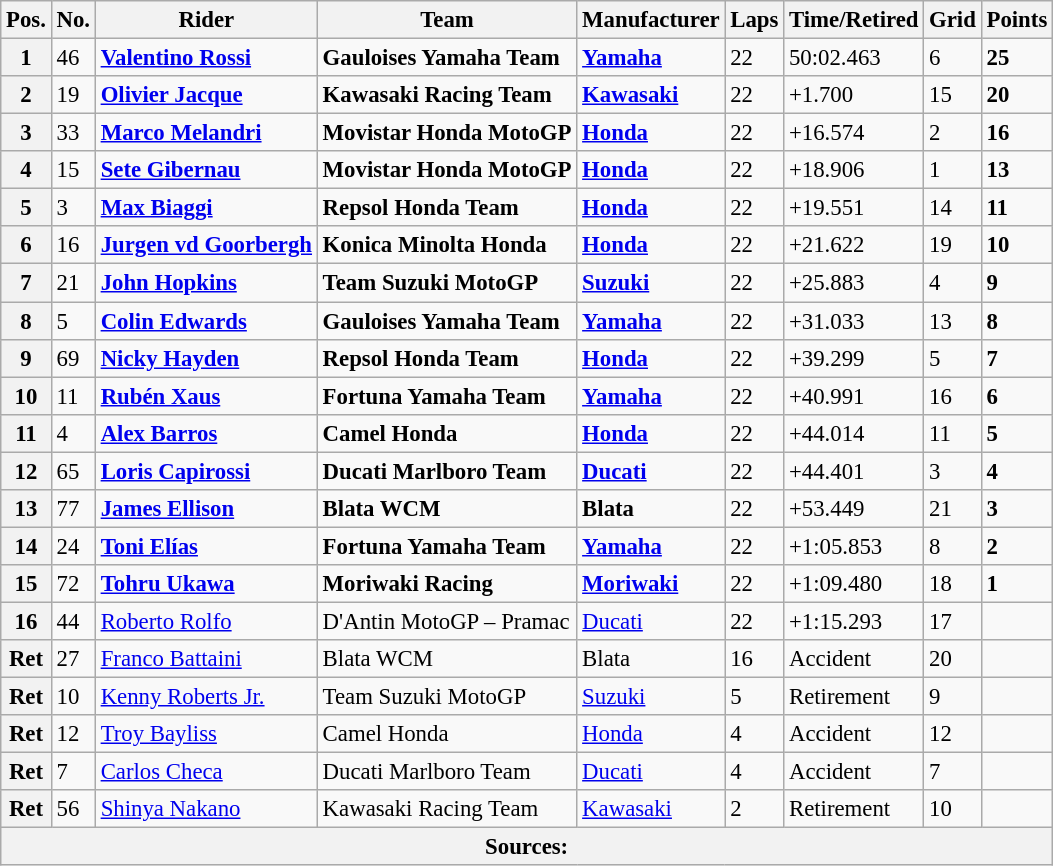<table class="wikitable" style="font-size: 95%;">
<tr>
<th>Pos.</th>
<th>No.</th>
<th>Rider</th>
<th>Team</th>
<th>Manufacturer</th>
<th>Laps</th>
<th>Time/Retired</th>
<th>Grid</th>
<th>Points</th>
</tr>
<tr>
<th>1</th>
<td>46</td>
<td> <strong><a href='#'>Valentino Rossi</a></strong></td>
<td><strong>Gauloises Yamaha Team</strong></td>
<td><strong><a href='#'>Yamaha</a></strong></td>
<td>22</td>
<td>50:02.463</td>
<td>6</td>
<td><strong>25</strong></td>
</tr>
<tr>
<th>2</th>
<td>19</td>
<td> <strong><a href='#'>Olivier Jacque</a></strong></td>
<td><strong>Kawasaki Racing Team</strong></td>
<td><strong><a href='#'>Kawasaki</a></strong></td>
<td>22</td>
<td>+1.700</td>
<td>15</td>
<td><strong>20</strong></td>
</tr>
<tr>
<th>3</th>
<td>33</td>
<td> <strong><a href='#'>Marco Melandri</a></strong></td>
<td><strong>Movistar Honda MotoGP</strong></td>
<td><strong><a href='#'>Honda</a></strong></td>
<td>22</td>
<td>+16.574</td>
<td>2</td>
<td><strong>16</strong></td>
</tr>
<tr>
<th>4</th>
<td>15</td>
<td> <strong><a href='#'>Sete Gibernau</a></strong></td>
<td><strong>Movistar Honda MotoGP</strong></td>
<td><strong><a href='#'>Honda</a></strong></td>
<td>22</td>
<td>+18.906</td>
<td>1</td>
<td><strong>13</strong></td>
</tr>
<tr>
<th>5</th>
<td>3</td>
<td> <strong><a href='#'>Max Biaggi</a></strong></td>
<td><strong>Repsol Honda Team</strong></td>
<td><strong><a href='#'>Honda</a></strong></td>
<td>22</td>
<td>+19.551</td>
<td>14</td>
<td><strong>11</strong></td>
</tr>
<tr>
<th>6</th>
<td>16</td>
<td> <strong><a href='#'>Jurgen vd Goorbergh</a></strong></td>
<td><strong>Konica Minolta Honda</strong></td>
<td><strong><a href='#'>Honda</a></strong></td>
<td>22</td>
<td>+21.622</td>
<td>19</td>
<td><strong>10</strong></td>
</tr>
<tr>
<th>7</th>
<td>21</td>
<td> <strong><a href='#'>John Hopkins</a></strong></td>
<td><strong>Team Suzuki MotoGP</strong></td>
<td><strong><a href='#'>Suzuki</a></strong></td>
<td>22</td>
<td>+25.883</td>
<td>4</td>
<td><strong>9</strong></td>
</tr>
<tr>
<th>8</th>
<td>5</td>
<td> <strong><a href='#'>Colin Edwards</a></strong></td>
<td><strong>Gauloises Yamaha Team</strong></td>
<td><strong><a href='#'>Yamaha</a></strong></td>
<td>22</td>
<td>+31.033</td>
<td>13</td>
<td><strong>8</strong></td>
</tr>
<tr>
<th>9</th>
<td>69</td>
<td> <strong><a href='#'>Nicky Hayden</a></strong></td>
<td><strong>Repsol Honda Team</strong></td>
<td><strong><a href='#'>Honda</a></strong></td>
<td>22</td>
<td>+39.299</td>
<td>5</td>
<td><strong>7</strong></td>
</tr>
<tr>
<th>10</th>
<td>11</td>
<td> <strong><a href='#'>Rubén Xaus</a></strong></td>
<td><strong>Fortuna Yamaha Team</strong></td>
<td><strong><a href='#'>Yamaha</a></strong></td>
<td>22</td>
<td>+40.991</td>
<td>16</td>
<td><strong>6</strong></td>
</tr>
<tr>
<th>11</th>
<td>4</td>
<td> <strong><a href='#'>Alex Barros</a></strong></td>
<td><strong>Camel Honda</strong></td>
<td><strong><a href='#'>Honda</a></strong></td>
<td>22</td>
<td>+44.014</td>
<td>11</td>
<td><strong>5</strong></td>
</tr>
<tr>
<th>12</th>
<td>65</td>
<td> <strong><a href='#'>Loris Capirossi</a></strong></td>
<td><strong>Ducati Marlboro Team</strong></td>
<td><strong><a href='#'>Ducati</a></strong></td>
<td>22</td>
<td>+44.401</td>
<td>3</td>
<td><strong>4</strong></td>
</tr>
<tr>
<th>13</th>
<td>77</td>
<td> <strong><a href='#'>James Ellison</a></strong></td>
<td><strong>Blata WCM</strong></td>
<td><strong>Blata</strong></td>
<td>22</td>
<td>+53.449</td>
<td>21</td>
<td><strong>3</strong></td>
</tr>
<tr>
<th>14</th>
<td>24</td>
<td> <strong><a href='#'>Toni Elías</a></strong></td>
<td><strong>Fortuna Yamaha Team</strong></td>
<td><strong><a href='#'>Yamaha</a></strong></td>
<td>22</td>
<td>+1:05.853</td>
<td>8</td>
<td><strong>2</strong></td>
</tr>
<tr>
<th>15</th>
<td>72</td>
<td> <strong><a href='#'>Tohru Ukawa</a></strong></td>
<td><strong>Moriwaki Racing</strong></td>
<td><strong><a href='#'>Moriwaki</a></strong></td>
<td>22</td>
<td>+1:09.480</td>
<td>18</td>
<td><strong>1</strong></td>
</tr>
<tr>
<th>16</th>
<td>44</td>
<td> <a href='#'>Roberto Rolfo</a></td>
<td>D'Antin MotoGP – Pramac</td>
<td><a href='#'>Ducati</a></td>
<td>22</td>
<td>+1:15.293</td>
<td>17</td>
<td></td>
</tr>
<tr>
<th>Ret</th>
<td>27</td>
<td> <a href='#'>Franco Battaini</a></td>
<td>Blata WCM</td>
<td>Blata</td>
<td>16</td>
<td>Accident</td>
<td>20</td>
<td></td>
</tr>
<tr>
<th>Ret</th>
<td>10</td>
<td> <a href='#'>Kenny Roberts Jr.</a></td>
<td>Team Suzuki MotoGP</td>
<td><a href='#'>Suzuki</a></td>
<td>5</td>
<td>Retirement</td>
<td>9</td>
<td></td>
</tr>
<tr>
<th>Ret</th>
<td>12</td>
<td> <a href='#'>Troy Bayliss</a></td>
<td>Camel Honda</td>
<td><a href='#'>Honda</a></td>
<td>4</td>
<td>Accident</td>
<td>12</td>
<td></td>
</tr>
<tr>
<th>Ret</th>
<td>7</td>
<td> <a href='#'>Carlos Checa</a></td>
<td>Ducati Marlboro Team</td>
<td><a href='#'>Ducati</a></td>
<td>4</td>
<td>Accident</td>
<td>7</td>
<td></td>
</tr>
<tr>
<th>Ret</th>
<td>56</td>
<td> <a href='#'>Shinya Nakano</a></td>
<td>Kawasaki Racing Team</td>
<td><a href='#'>Kawasaki</a></td>
<td>2</td>
<td>Retirement</td>
<td>10</td>
<td></td>
</tr>
<tr>
<th colspan=9>Sources: </th>
</tr>
</table>
